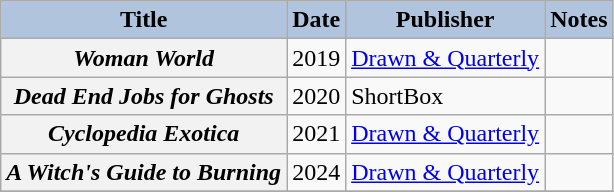<table class="wikitable sortable">
<tr>
<th scope="col" style="background:#B0C4DE;">Title</th>
<th scope="col" style="background:#B0C4DE;">Date</th>
<th scope="col" style="background:#B0C4DE;">Publisher</th>
<th scope="col" style="background:#B0C4DE;">Notes</th>
</tr>
<tr>
<th scope="row"><em>Woman World</em></th>
<td>2019</td>
<td><a href='#'>Drawn & Quarterly</a></td>
<td style="text-align:center;"></td>
</tr>
<tr>
<th scope="row"><em>Dead End Jobs for Ghosts</em></th>
<td>2020</td>
<td>ShortBox</td>
<td style="text-align:center;"></td>
</tr>
<tr>
<th scope="row"><em>Cyclopedia Exotica</em></th>
<td>2021</td>
<td><a href='#'>Drawn & Quarterly</a></td>
<td style="text-align:center;"></td>
</tr>
<tr>
<th scope="row"><em>A Witch's Guide to Burning</em></th>
<td>2024</td>
<td><a href='#'>Drawn & Quarterly</a></td>
<td style="text-align:center;"><br></td>
</tr>
<tr>
</tr>
</table>
